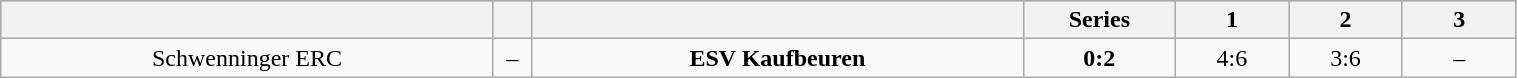<table class="wikitable" width="80%">
<tr style="background-color:#c0c0c0;">
<th style="width:32.5%;"></th>
<th style="width:2.5%;"></th>
<th style="width:32.5%;"></th>
<th style="width:10%;">Series</th>
<th style="width:7.5%;">1</th>
<th style="width:7.5%;">2</th>
<th style="width:7.5%;">3</th>
</tr>
<tr align="center">
<td>Schwenninger ERC</td>
<td>–</td>
<td><strong>ESV Kaufbeuren</strong></td>
<td><strong>0:2</strong></td>
<td>4:6</td>
<td>3:6</td>
<td>–</td>
</tr>
</table>
